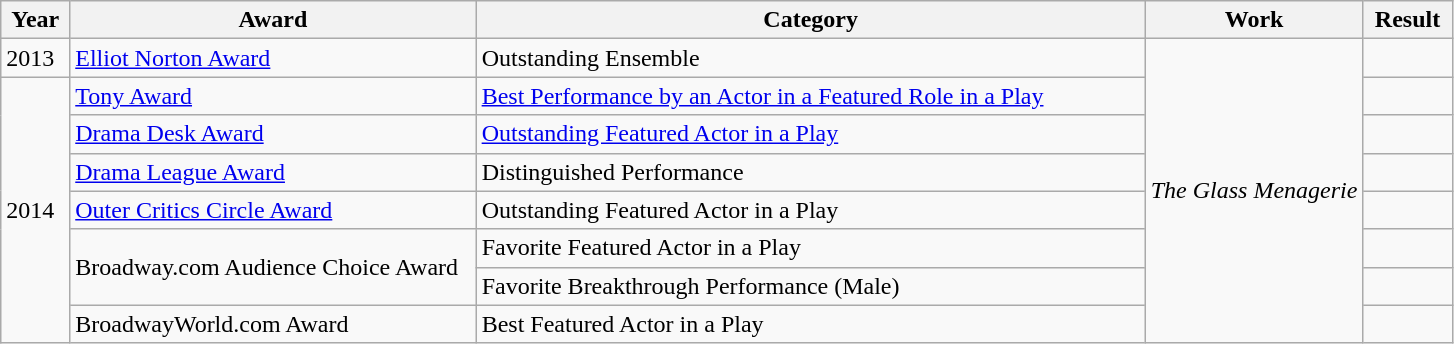<table class="wikitable">
<tr>
<th>Year</th>
<th style="width:28%;">Award</th>
<th>Category</th>
<th style="width:15%;">Work</th>
<th>Result</th>
</tr>
<tr>
<td>2013</td>
<td><a href='#'>Elliot Norton Award</a></td>
<td>Outstanding Ensemble</td>
<td rowspan="8" align="center"><em>The Glass Menagerie</em></td>
<td></td>
</tr>
<tr>
<td rowspan="7">2014</td>
<td><a href='#'>Tony Award</a></td>
<td><a href='#'>Best Performance by an Actor in a Featured Role in a Play</a></td>
<td></td>
</tr>
<tr>
<td><a href='#'>Drama Desk Award</a></td>
<td><a href='#'>Outstanding Featured Actor in a Play</a></td>
<td></td>
</tr>
<tr>
<td><a href='#'>Drama League Award</a></td>
<td>Distinguished Performance</td>
<td></td>
</tr>
<tr>
<td><a href='#'>Outer Critics Circle Award</a></td>
<td>Outstanding Featured Actor in a Play</td>
<td></td>
</tr>
<tr>
<td rowspan="2">Broadway.com Audience Choice Award</td>
<td>Favorite Featured Actor in a Play</td>
<td></td>
</tr>
<tr>
<td>Favorite Breakthrough Performance (Male)</td>
<td></td>
</tr>
<tr>
<td>BroadwayWorld.com Award</td>
<td>Best Featured Actor in a Play</td>
<td></td>
</tr>
</table>
